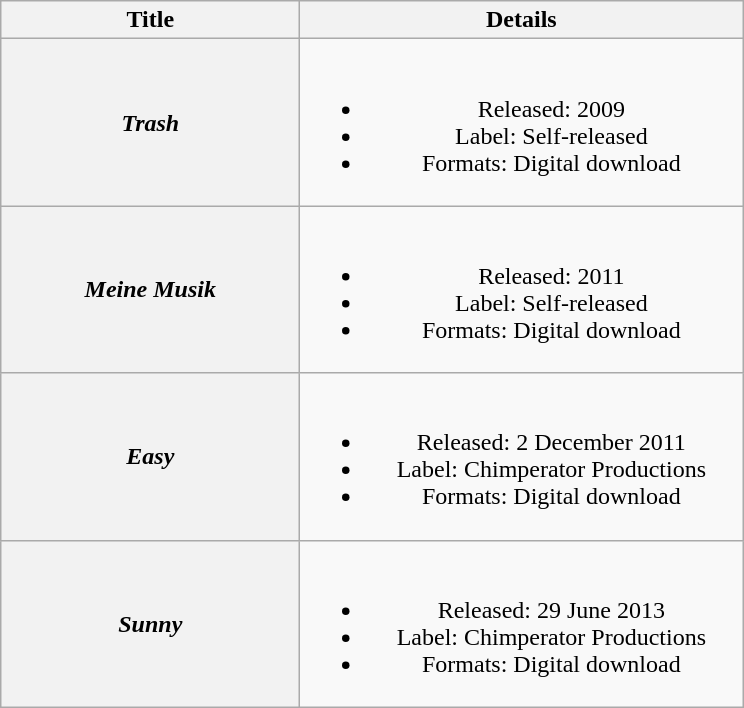<table class="wikitable plainrowheaders" style="text-align:center;">
<tr>
<th scope="col" style="width:12em;">Title</th>
<th scope="col" style="width:18em;">Details</th>
</tr>
<tr>
<th scope="row"><em>Trash</em></th>
<td><br><ul><li>Released: 2009</li><li>Label: Self-released</li><li>Formats: Digital download</li></ul></td>
</tr>
<tr>
<th scope="row"><em>Meine Musik</em></th>
<td><br><ul><li>Released: 2011</li><li>Label: Self-released</li><li>Formats: Digital download</li></ul></td>
</tr>
<tr>
<th scope="row"><em>Easy</em></th>
<td><br><ul><li>Released: 2 December 2011</li><li>Label: Chimperator Productions</li><li>Formats: Digital download</li></ul></td>
</tr>
<tr>
<th scope="row"><em>Sunny</em></th>
<td><br><ul><li>Released: 29 June 2013</li><li>Label: Chimperator Productions</li><li>Formats: Digital download</li></ul></td>
</tr>
</table>
